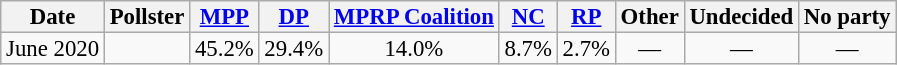<table class="wikitable sortable" style="text-align: center; line-height: 14px; font-size: 95%;">
<tr>
<th>Date</th>
<th>Pollster</th>
<th><a href='#'>MPP</a></th>
<th><a href='#'>DP</a></th>
<th><a href='#'>MPRP Coalition</a></th>
<th><a href='#'>NC</a></th>
<th><a href='#'>RP</a></th>
<th class="unsortable">Other</th>
<th class="unsortable">Undecided</th>
<th>No party</th>
</tr>
<tr>
<td>June 2020</td>
<td></td>
<td>45.2%</td>
<td>29.4%</td>
<td>14.0%</td>
<td>8.7%</td>
<td>2.7%</td>
<td>—</td>
<td>—</td>
<td>—</td>
</tr>
</table>
